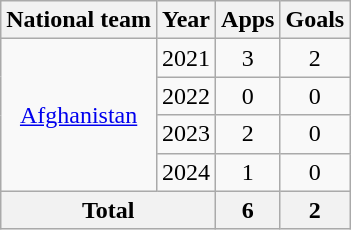<table class="wikitable" style="text-align:center">
<tr>
<th>National team</th>
<th>Year</th>
<th>Apps</th>
<th>Goals</th>
</tr>
<tr>
<td rowspan="4"><a href='#'>Afghanistan</a></td>
<td>2021</td>
<td>3</td>
<td>2</td>
</tr>
<tr>
<td>2022</td>
<td>0</td>
<td>0</td>
</tr>
<tr>
<td>2023</td>
<td>2</td>
<td>0</td>
</tr>
<tr>
<td>2024</td>
<td>1</td>
<td>0</td>
</tr>
<tr>
<th colspan="2">Total</th>
<th>6</th>
<th>2</th>
</tr>
</table>
